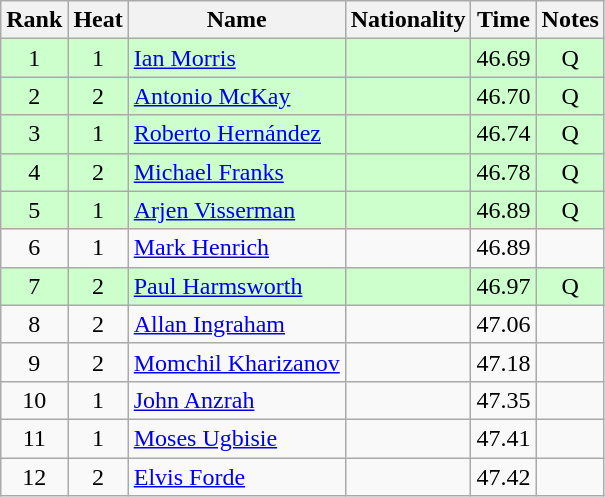<table class="wikitable sortable" style="text-align:center">
<tr>
<th>Rank</th>
<th>Heat</th>
<th>Name</th>
<th>Nationality</th>
<th>Time</th>
<th>Notes</th>
</tr>
<tr bgcolor=ccffcc>
<td>1</td>
<td>1</td>
<td align="left"><a href='#'>Ian Morris</a></td>
<td align=left></td>
<td>46.69</td>
<td>Q</td>
</tr>
<tr bgcolor=ccffcc>
<td>2</td>
<td>2</td>
<td align="left"><a href='#'>Antonio McKay</a></td>
<td align=left></td>
<td>46.70</td>
<td>Q</td>
</tr>
<tr bgcolor=ccffcc>
<td>3</td>
<td>1</td>
<td align="left"><a href='#'>Roberto Hernández</a></td>
<td align=left></td>
<td>46.74</td>
<td>Q</td>
</tr>
<tr bgcolor=ccffcc>
<td>4</td>
<td>2</td>
<td align="left"><a href='#'>Michael Franks</a></td>
<td align=left></td>
<td>46.78</td>
<td>Q</td>
</tr>
<tr bgcolor=ccffcc>
<td>5</td>
<td>1</td>
<td align="left"><a href='#'>Arjen Visserman</a></td>
<td align=left></td>
<td>46.89</td>
<td>Q</td>
</tr>
<tr>
<td>6</td>
<td>1</td>
<td align="left"><a href='#'>Mark Henrich</a></td>
<td align=left></td>
<td>46.89</td>
<td></td>
</tr>
<tr bgcolor=ccffcc>
<td>7</td>
<td>2</td>
<td align="left"><a href='#'>Paul Harmsworth</a></td>
<td align=left></td>
<td>46.97</td>
<td>Q</td>
</tr>
<tr>
<td>8</td>
<td>2</td>
<td align="left"><a href='#'>Allan Ingraham</a></td>
<td align=left></td>
<td>47.06</td>
<td></td>
</tr>
<tr>
<td>9</td>
<td>2</td>
<td align="left"><a href='#'>Momchil Kharizanov</a></td>
<td align=left></td>
<td>47.18</td>
<td></td>
</tr>
<tr>
<td>10</td>
<td>1</td>
<td align="left"><a href='#'>John Anzrah</a></td>
<td align=left></td>
<td>47.35</td>
<td></td>
</tr>
<tr>
<td>11</td>
<td>1</td>
<td align="left"><a href='#'>Moses Ugbisie</a></td>
<td align=left></td>
<td>47.41</td>
<td></td>
</tr>
<tr>
<td>12</td>
<td>2</td>
<td align="left"><a href='#'>Elvis Forde</a></td>
<td align=left></td>
<td>47.42</td>
<td></td>
</tr>
</table>
